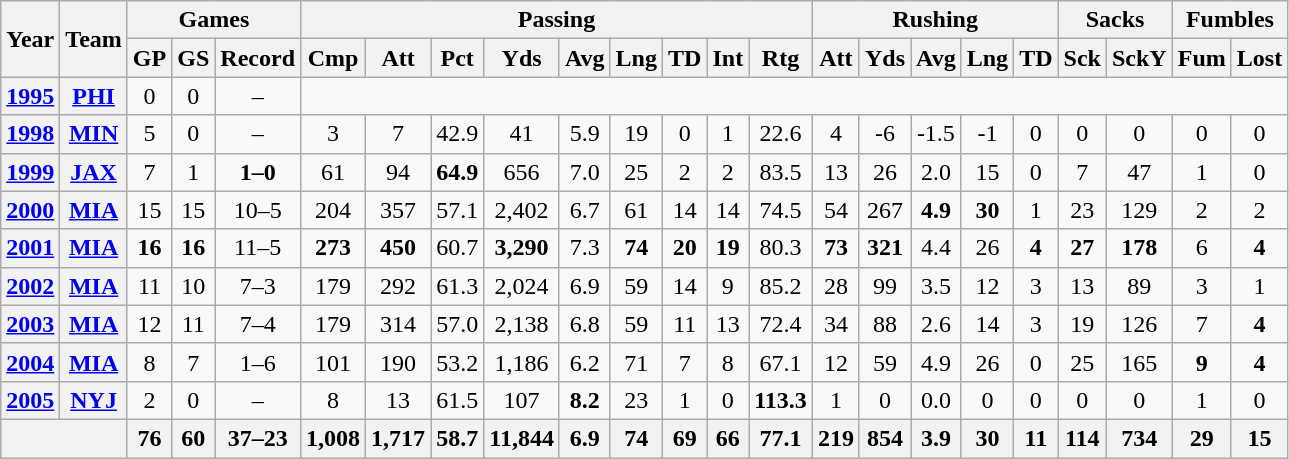<table class=wikitable style="text-align:center;">
<tr>
<th rowspan="2">Year</th>
<th rowspan="2">Team</th>
<th colspan="3">Games</th>
<th colspan="9">Passing</th>
<th colspan="5">Rushing</th>
<th colspan="2">Sacks</th>
<th colspan="2">Fumbles</th>
</tr>
<tr>
<th>GP</th>
<th>GS</th>
<th>Record</th>
<th>Cmp</th>
<th>Att</th>
<th>Pct</th>
<th>Yds</th>
<th>Avg</th>
<th>Lng</th>
<th>TD</th>
<th>Int</th>
<th>Rtg</th>
<th>Att</th>
<th>Yds</th>
<th>Avg</th>
<th>Lng</th>
<th>TD</th>
<th>Sck</th>
<th>SckY</th>
<th>Fum</th>
<th>Lost</th>
</tr>
<tr>
<th><a href='#'>1995</a></th>
<th><a href='#'>PHI</a></th>
<td>0</td>
<td>0</td>
<td>–</td>
<td colspan="18"></td>
</tr>
<tr>
<th><a href='#'>1998</a></th>
<th><a href='#'>MIN</a></th>
<td>5</td>
<td>0</td>
<td>–</td>
<td>3</td>
<td>7</td>
<td>42.9</td>
<td>41</td>
<td>5.9</td>
<td>19</td>
<td>0</td>
<td>1</td>
<td>22.6</td>
<td>4</td>
<td>-6</td>
<td>-1.5</td>
<td>-1</td>
<td>0</td>
<td>0</td>
<td>0</td>
<td>0</td>
<td>0</td>
</tr>
<tr>
<th><a href='#'>1999</a></th>
<th><a href='#'>JAX</a></th>
<td>7</td>
<td>1</td>
<td><strong>1–0</strong></td>
<td>61</td>
<td>94</td>
<td><strong>64.9</strong></td>
<td>656</td>
<td>7.0</td>
<td>25</td>
<td>2</td>
<td>2</td>
<td>83.5</td>
<td>13</td>
<td>26</td>
<td>2.0</td>
<td>15</td>
<td>0</td>
<td>7</td>
<td>47</td>
<td>1</td>
<td>0</td>
</tr>
<tr>
<th><a href='#'>2000</a></th>
<th><a href='#'>MIA</a></th>
<td>15</td>
<td>15</td>
<td>10–5</td>
<td>204</td>
<td>357</td>
<td>57.1</td>
<td>2,402</td>
<td>6.7</td>
<td>61</td>
<td>14</td>
<td>14</td>
<td>74.5</td>
<td>54</td>
<td>267</td>
<td><strong>4.9</strong></td>
<td><strong>30</strong></td>
<td>1</td>
<td>23</td>
<td>129</td>
<td>2</td>
<td>2</td>
</tr>
<tr>
<th><a href='#'>2001</a></th>
<th><a href='#'>MIA</a></th>
<td><strong>16</strong></td>
<td><strong>16</strong></td>
<td>11–5</td>
<td><strong>273</strong></td>
<td><strong>450</strong></td>
<td>60.7</td>
<td><strong>3,290</strong></td>
<td>7.3</td>
<td><strong>74</strong></td>
<td><strong>20</strong></td>
<td><strong>19</strong></td>
<td>80.3</td>
<td><strong>73</strong></td>
<td><strong>321</strong></td>
<td>4.4</td>
<td>26</td>
<td><strong>4</strong></td>
<td><strong>27</strong></td>
<td><strong>178</strong></td>
<td>6</td>
<td><strong>4</strong></td>
</tr>
<tr>
<th><a href='#'>2002</a></th>
<th><a href='#'>MIA</a></th>
<td>11</td>
<td>10</td>
<td>7–3</td>
<td>179</td>
<td>292</td>
<td>61.3</td>
<td>2,024</td>
<td>6.9</td>
<td>59</td>
<td>14</td>
<td>9</td>
<td>85.2</td>
<td>28</td>
<td>99</td>
<td>3.5</td>
<td>12</td>
<td>3</td>
<td>13</td>
<td>89</td>
<td>3</td>
<td>1</td>
</tr>
<tr>
<th><a href='#'>2003</a></th>
<th><a href='#'>MIA</a></th>
<td>12</td>
<td>11</td>
<td>7–4</td>
<td>179</td>
<td>314</td>
<td>57.0</td>
<td>2,138</td>
<td>6.8</td>
<td>59</td>
<td>11</td>
<td>13</td>
<td>72.4</td>
<td>34</td>
<td>88</td>
<td>2.6</td>
<td>14</td>
<td>3</td>
<td>19</td>
<td>126</td>
<td>7</td>
<td><strong>4</strong></td>
</tr>
<tr>
<th><a href='#'>2004</a></th>
<th><a href='#'>MIA</a></th>
<td>8</td>
<td>7</td>
<td>1–6</td>
<td>101</td>
<td>190</td>
<td>53.2</td>
<td>1,186</td>
<td>6.2</td>
<td>71</td>
<td>7</td>
<td>8</td>
<td>67.1</td>
<td>12</td>
<td>59</td>
<td>4.9</td>
<td>26</td>
<td>0</td>
<td>25</td>
<td>165</td>
<td><strong>9</strong></td>
<td><strong>4</strong></td>
</tr>
<tr>
<th><a href='#'>2005</a></th>
<th><a href='#'>NYJ</a></th>
<td>2</td>
<td>0</td>
<td>–</td>
<td>8</td>
<td>13</td>
<td>61.5</td>
<td>107</td>
<td><strong>8.2</strong></td>
<td>23</td>
<td>1</td>
<td>0</td>
<td><strong>113.3</strong></td>
<td>1</td>
<td>0</td>
<td>0.0</td>
<td>0</td>
<td>0</td>
<td>0</td>
<td>0</td>
<td>1</td>
<td>0</td>
</tr>
<tr>
<th colspan="2"></th>
<th>76</th>
<th>60</th>
<th>37–23</th>
<th>1,008</th>
<th>1,717</th>
<th>58.7</th>
<th>11,844</th>
<th>6.9</th>
<th>74</th>
<th>69</th>
<th>66</th>
<th>77.1</th>
<th>219</th>
<th>854</th>
<th>3.9</th>
<th>30</th>
<th>11</th>
<th>114</th>
<th>734</th>
<th>29</th>
<th>15</th>
</tr>
</table>
